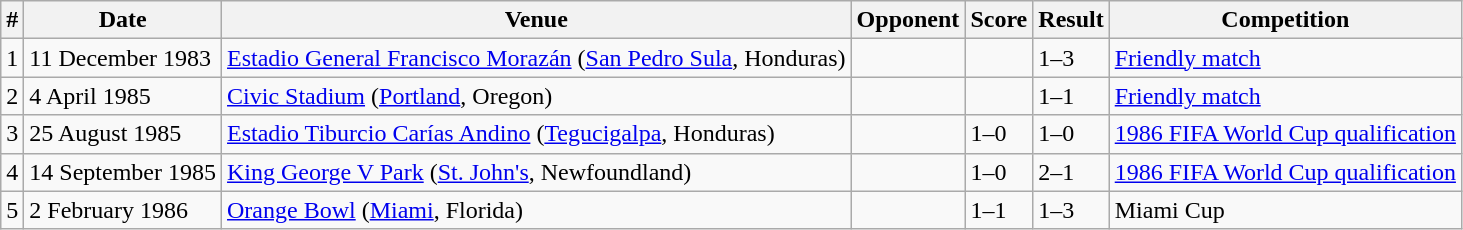<table class="wikitable">
<tr>
<th>#</th>
<th>Date</th>
<th>Venue</th>
<th>Opponent</th>
<th>Score</th>
<th>Result</th>
<th>Competition</th>
</tr>
<tr>
<td>1</td>
<td>11 December 1983</td>
<td><a href='#'>Estadio General Francisco Morazán</a> (<a href='#'>San Pedro Sula</a>, Honduras)</td>
<td></td>
<td></td>
<td>1–3</td>
<td><a href='#'>Friendly match</a></td>
</tr>
<tr>
<td>2</td>
<td>4 April 1985</td>
<td><a href='#'>Civic Stadium</a> (<a href='#'>Portland</a>, Oregon)</td>
<td></td>
<td></td>
<td>1–1</td>
<td><a href='#'>Friendly match</a></td>
</tr>
<tr>
<td>3</td>
<td>25 August 1985</td>
<td><a href='#'>Estadio Tiburcio Carías Andino</a> (<a href='#'>Tegucigalpa</a>, Honduras)</td>
<td></td>
<td>1–0</td>
<td>1–0</td>
<td><a href='#'>1986 FIFA World Cup qualification</a></td>
</tr>
<tr>
<td>4</td>
<td>14 September 1985</td>
<td><a href='#'>King George V Park</a> (<a href='#'>St. John's</a>, Newfoundland)</td>
<td></td>
<td>1–0</td>
<td>2–1</td>
<td><a href='#'>1986 FIFA World Cup qualification</a></td>
</tr>
<tr>
<td>5</td>
<td>2 February 1986</td>
<td><a href='#'>Orange Bowl</a> (<a href='#'>Miami</a>, Florida)</td>
<td></td>
<td>1–1</td>
<td>1–3</td>
<td>Miami Cup</td>
</tr>
</table>
